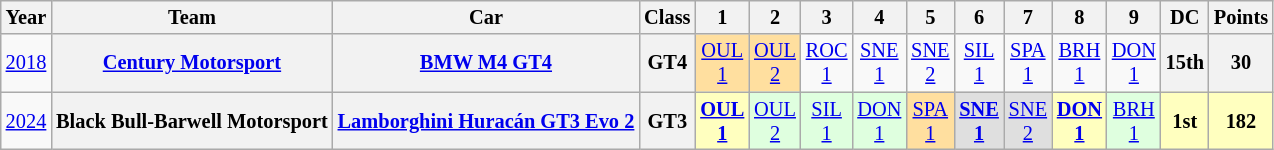<table class="wikitable" style="text-align:center; font-size:85%">
<tr>
<th>Year</th>
<th>Team</th>
<th>Car</th>
<th>Class</th>
<th>1</th>
<th>2</th>
<th>3</th>
<th>4</th>
<th>5</th>
<th>6</th>
<th>7</th>
<th>8</th>
<th>9</th>
<th>DC</th>
<th>Points</th>
</tr>
<tr>
<td><a href='#'>2018</a></td>
<th nowrap><a href='#'>Century Motorsport</a></th>
<th nowrap><a href='#'>BMW M4 GT4</a></th>
<th>GT4</th>
<td style="background:#FFDF9F;"><a href='#'>OUL<br>1</a><br></td>
<td style="background:#FFDF9F;"><a href='#'>OUL<br>2</a><br></td>
<td><a href='#'>ROC<br>1</a></td>
<td><a href='#'>SNE<br>1</a></td>
<td><a href='#'>SNE<br>2</a></td>
<td><a href='#'>SIL<br>1</a></td>
<td><a href='#'>SPA<br>1</a></td>
<td><a href='#'>BRH<br>1</a></td>
<td><a href='#'>DON<br>1</a></td>
<th>15th</th>
<th>30</th>
</tr>
<tr>
<td><a href='#'>2024</a></td>
<th nowrap>Black Bull-Barwell Motorsport</th>
<th nowrap><a href='#'>Lamborghini Huracán GT3 Evo 2</a></th>
<th>GT3</th>
<td style="background:#FFFFBF;"><strong><a href='#'>OUL<br>1</a></strong><br></td>
<td style="background:#DFFFDF;"><a href='#'>OUL<br>2</a><br></td>
<td style="background:#DFFFDF;"><a href='#'>SIL<br>1</a><br></td>
<td style="background:#DFFFDF;"><a href='#'>DON<br>1</a><br></td>
<td style="background:#FFDF9F;"><a href='#'>SPA<br>1</a><br></td>
<td style="background:#DFDFDF;"><strong><a href='#'>SNE<br>1</a></strong><br></td>
<td style="background:#DFDFDF;"><a href='#'>SNE<br>2</a><br></td>
<td style="background:#FFFFBF;"><strong><a href='#'>DON<br>1</a></strong><br></td>
<td style="background:#DFFFDF;"><a href='#'>BRH<br>1</a><br></td>
<th style="background:#FFFFBF;">1st</th>
<th style="background:#FFFFBF;">182</th>
</tr>
</table>
